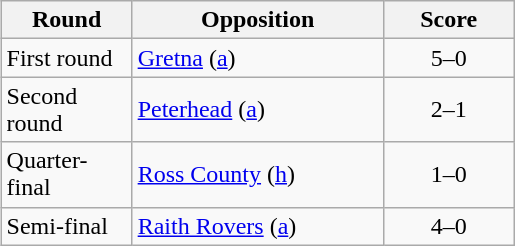<table class="wikitable" style="text-align:left;margin-left:1em;float:right">
<tr>
<th width=80>Round</th>
<th width=160>Opposition</th>
<th width=80>Score</th>
</tr>
<tr>
<td>First round</td>
<td><a href='#'>Gretna</a> (<a href='#'>a</a>)</td>
<td align=center>5–0</td>
</tr>
<tr>
<td>Second round</td>
<td><a href='#'>Peterhead</a> (<a href='#'>a</a>)</td>
<td align=center>2–1</td>
</tr>
<tr>
<td>Quarter-final</td>
<td><a href='#'>Ross County</a> (<a href='#'>h</a>)</td>
<td align=center>1–0</td>
</tr>
<tr>
<td>Semi-final</td>
<td><a href='#'>Raith Rovers</a> (<a href='#'>a</a>)</td>
<td align=center>4–0</td>
</tr>
</table>
